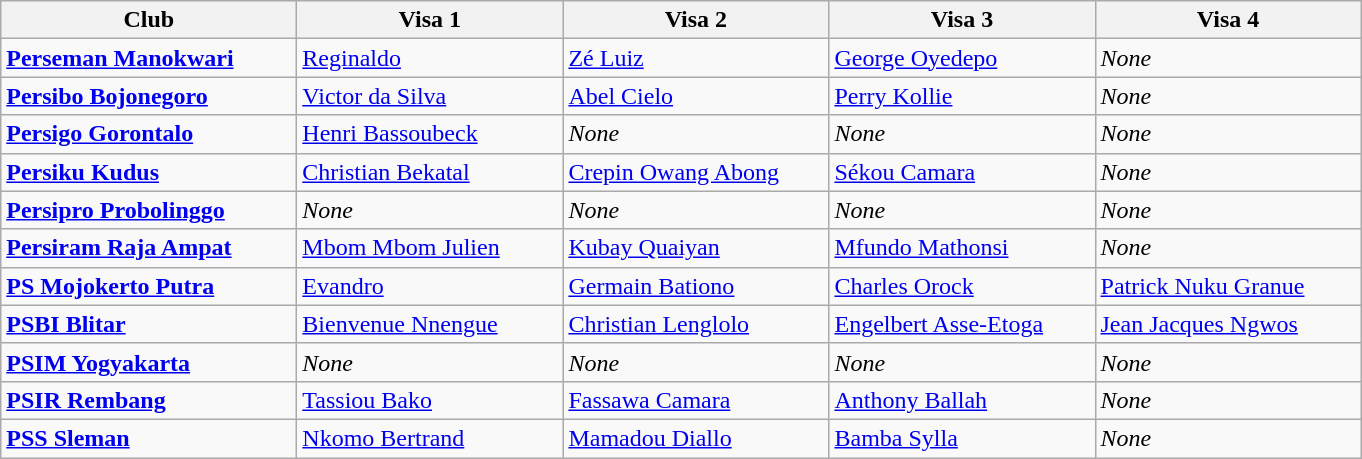<table class="wikitable">
<tr>
<th style="width:190px;">Club</th>
<th style="width:170px;">Visa 1</th>
<th style="width:170px;">Visa 2</th>
<th style="width:170px;">Visa 3</th>
<th style="width:170px;">Visa 4</th>
</tr>
<tr style="vertical-align:top;">
<td><strong><a href='#'>Perseman Manokwari</a></strong></td>
<td> <a href='#'>Reginaldo</a></td>
<td> <a href='#'>Zé Luiz</a></td>
<td> <a href='#'>George Oyedepo</a></td>
<td><em>None</em></td>
</tr>
<tr style="vertical-align:top;">
<td><strong><a href='#'>Persibo Bojonegoro</a></strong></td>
<td> <a href='#'>Victor da Silva</a></td>
<td> <a href='#'>Abel Cielo</a></td>
<td> <a href='#'>Perry Kollie</a></td>
<td><em>None</em></td>
</tr>
<tr style="vertical-align:top;">
<td><strong><a href='#'>Persigo Gorontalo</a></strong></td>
<td> <a href='#'>Henri Bassoubeck</a></td>
<td><em>None</em></td>
<td><em>None</em></td>
<td><em>None</em></td>
</tr>
<tr style="vertical-align:top;">
<td><strong><a href='#'>Persiku Kudus</a></strong></td>
<td> <a href='#'>Christian Bekatal</a></td>
<td> <a href='#'>Crepin Owang Abong</a></td>
<td> <a href='#'>Sékou Camara</a></td>
<td><em>None</em></td>
</tr>
<tr style="vertical-align:top;">
<td><strong><a href='#'>Persipro Probolinggo</a></strong></td>
<td><em>None</em></td>
<td><em>None</em></td>
<td><em>None</em></td>
<td><em>None</em></td>
</tr>
<tr style="vertical-align:top;">
<td><strong><a href='#'>Persiram Raja Ampat</a></strong></td>
<td> <a href='#'>Mbom Mbom Julien</a></td>
<td> <a href='#'>Kubay Quaiyan</a></td>
<td> <a href='#'>Mfundo Mathonsi</a></td>
<td><em>None</em></td>
</tr>
<tr style="vertical-align:top;">
<td><strong><a href='#'>PS Mojokerto Putra</a></strong></td>
<td> <a href='#'>Evandro</a></td>
<td> <a href='#'>Germain Bationo</a></td>
<td> <a href='#'>Charles Orock</a></td>
<td> <a href='#'>Patrick Nuku Granue</a></td>
</tr>
<tr style="vertical-align:top;">
<td><strong><a href='#'>PSBI Blitar</a></strong></td>
<td> <a href='#'>Bienvenue Nnengue</a></td>
<td> <a href='#'>Christian Lenglolo</a></td>
<td> <a href='#'>Engelbert Asse-Etoga</a></td>
<td> <a href='#'>Jean Jacques Ngwos</a></td>
</tr>
<tr style="vertical-align:top;">
<td><strong><a href='#'>PSIM Yogyakarta</a></strong></td>
<td><em>None</em></td>
<td><em>None</em></td>
<td><em>None</em></td>
<td><em>None</em></td>
</tr>
<tr style="vertical-align:top;">
<td><strong><a href='#'>PSIR Rembang</a></strong></td>
<td> <a href='#'>Tassiou Bako</a></td>
<td> <a href='#'>Fassawa Camara</a></td>
<td> <a href='#'>Anthony Ballah</a></td>
<td><em>None</em></td>
</tr>
<tr style="vertical-align:top;">
<td><strong><a href='#'>PSS Sleman</a></strong></td>
<td> <a href='#'>Nkomo Bertrand</a></td>
<td> <a href='#'>Mamadou Diallo</a></td>
<td> <a href='#'>Bamba Sylla</a></td>
<td><em>None</em></td>
</tr>
</table>
